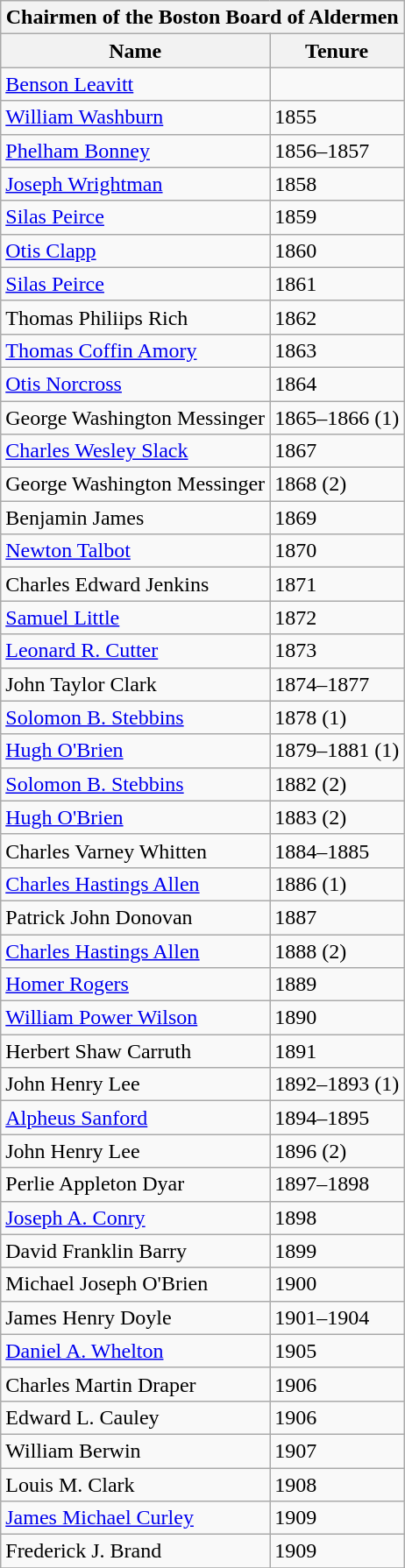<table class="wikitable mw-collapsible">
<tr>
<th colspan=2>Chairmen of the Boston Board of Aldermen</th>
</tr>
<tr>
<th>Name</th>
<th>Tenure</th>
</tr>
<tr>
<td><a href='#'>Benson Leavitt</a></td>
<td></td>
</tr>
<tr>
<td><a href='#'>William Washburn</a></td>
<td>1855</td>
</tr>
<tr>
<td><a href='#'>Phelham Bonney</a></td>
<td>1856–1857</td>
</tr>
<tr>
<td><a href='#'>Joseph Wrightman</a></td>
<td>1858</td>
</tr>
<tr>
<td><a href='#'>Silas Peirce</a></td>
<td>1859</td>
</tr>
<tr>
<td><a href='#'>Otis Clapp</a></td>
<td>1860</td>
</tr>
<tr>
<td><a href='#'>Silas Peirce</a></td>
<td>1861</td>
</tr>
<tr>
<td>Thomas Philiips Rich</td>
<td>1862</td>
</tr>
<tr>
<td><a href='#'>Thomas Coffin Amory</a></td>
<td>1863</td>
</tr>
<tr>
<td><a href='#'>Otis Norcross</a></td>
<td>1864</td>
</tr>
<tr>
<td>George Washington Messinger</td>
<td>1865–1866 (1)</td>
</tr>
<tr>
<td><a href='#'>Charles Wesley Slack</a></td>
<td>1867</td>
</tr>
<tr>
<td>George Washington Messinger</td>
<td>1868 (2)</td>
</tr>
<tr>
<td>Benjamin James</td>
<td>1869</td>
</tr>
<tr>
<td><a href='#'>Newton Talbot</a></td>
<td>1870</td>
</tr>
<tr>
<td>Charles Edward Jenkins</td>
<td>1871</td>
</tr>
<tr>
<td><a href='#'>Samuel Little</a></td>
<td>1872</td>
</tr>
<tr>
<td><a href='#'>Leonard R. Cutter</a></td>
<td>1873</td>
</tr>
<tr>
<td>John Taylor Clark</td>
<td>1874–1877</td>
</tr>
<tr>
<td><a href='#'>Solomon B. Stebbins</a></td>
<td>1878 (1)</td>
</tr>
<tr>
<td><a href='#'>Hugh O'Brien</a></td>
<td>1879–1881 (1)</td>
</tr>
<tr>
<td><a href='#'>Solomon B. Stebbins</a></td>
<td>1882 (2)</td>
</tr>
<tr>
<td><a href='#'>Hugh O'Brien</a></td>
<td>1883 (2)</td>
</tr>
<tr>
<td>Charles Varney Whitten</td>
<td>1884–1885</td>
</tr>
<tr>
<td><a href='#'>Charles Hastings Allen</a></td>
<td>1886 (1)</td>
</tr>
<tr>
<td>Patrick John Donovan</td>
<td>1887</td>
</tr>
<tr>
<td><a href='#'>Charles Hastings Allen</a></td>
<td>1888 (2)</td>
</tr>
<tr>
<td><a href='#'>Homer Rogers</a></td>
<td>1889</td>
</tr>
<tr>
<td><a href='#'>William Power Wilson</a></td>
<td>1890</td>
</tr>
<tr>
<td>Herbert Shaw Carruth</td>
<td>1891</td>
</tr>
<tr>
<td>John Henry Lee</td>
<td>1892–1893 (1)</td>
</tr>
<tr>
<td><a href='#'>Alpheus Sanford</a></td>
<td>1894–1895</td>
</tr>
<tr>
<td>John Henry Lee</td>
<td>1896 (2)</td>
</tr>
<tr>
<td>Perlie Appleton Dyar</td>
<td>1897–1898</td>
</tr>
<tr>
<td><a href='#'>Joseph A. Conry</a></td>
<td>1898</td>
</tr>
<tr>
<td>David Franklin Barry</td>
<td>1899</td>
</tr>
<tr>
<td>Michael Joseph O'Brien</td>
<td>1900</td>
</tr>
<tr>
<td>James Henry Doyle</td>
<td>1901–1904</td>
</tr>
<tr>
<td><a href='#'>Daniel A. Whelton</a></td>
<td>1905</td>
</tr>
<tr>
<td>Charles Martin Draper</td>
<td>1906</td>
</tr>
<tr>
<td>Edward L. Cauley</td>
<td>1906</td>
</tr>
<tr>
<td>William Berwin</td>
<td>1907</td>
</tr>
<tr>
<td>Louis M. Clark</td>
<td>1908</td>
</tr>
<tr>
<td><a href='#'>James Michael Curley</a> </td>
<td>1909</td>
</tr>
<tr>
<td>Frederick J. Brand</td>
<td>1909</td>
</tr>
<tr>
</tr>
</table>
